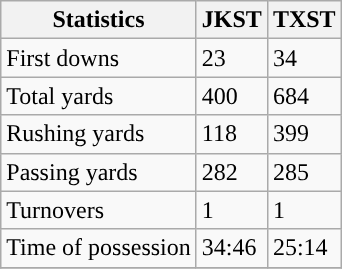<table class="wikitable" style="float: left;">
<tr>
<th>Statistics</th>
<th>JKST</th>
<th>TXST</th>
</tr>
<tr>
<td>First downs</td>
<td>23</td>
<td>34</td>
</tr>
<tr>
<td>Total yards</td>
<td>400</td>
<td>684</td>
</tr>
<tr>
<td>Rushing yards</td>
<td>118</td>
<td>399</td>
</tr>
<tr>
<td>Passing yards</td>
<td>282</td>
<td>285</td>
</tr>
<tr>
<td>Turnovers</td>
<td>1</td>
<td>1</td>
</tr>
<tr>
<td>Time of possession</td>
<td>34:46</td>
<td>25:14</td>
</tr>
<tr>
</tr>
</table>
